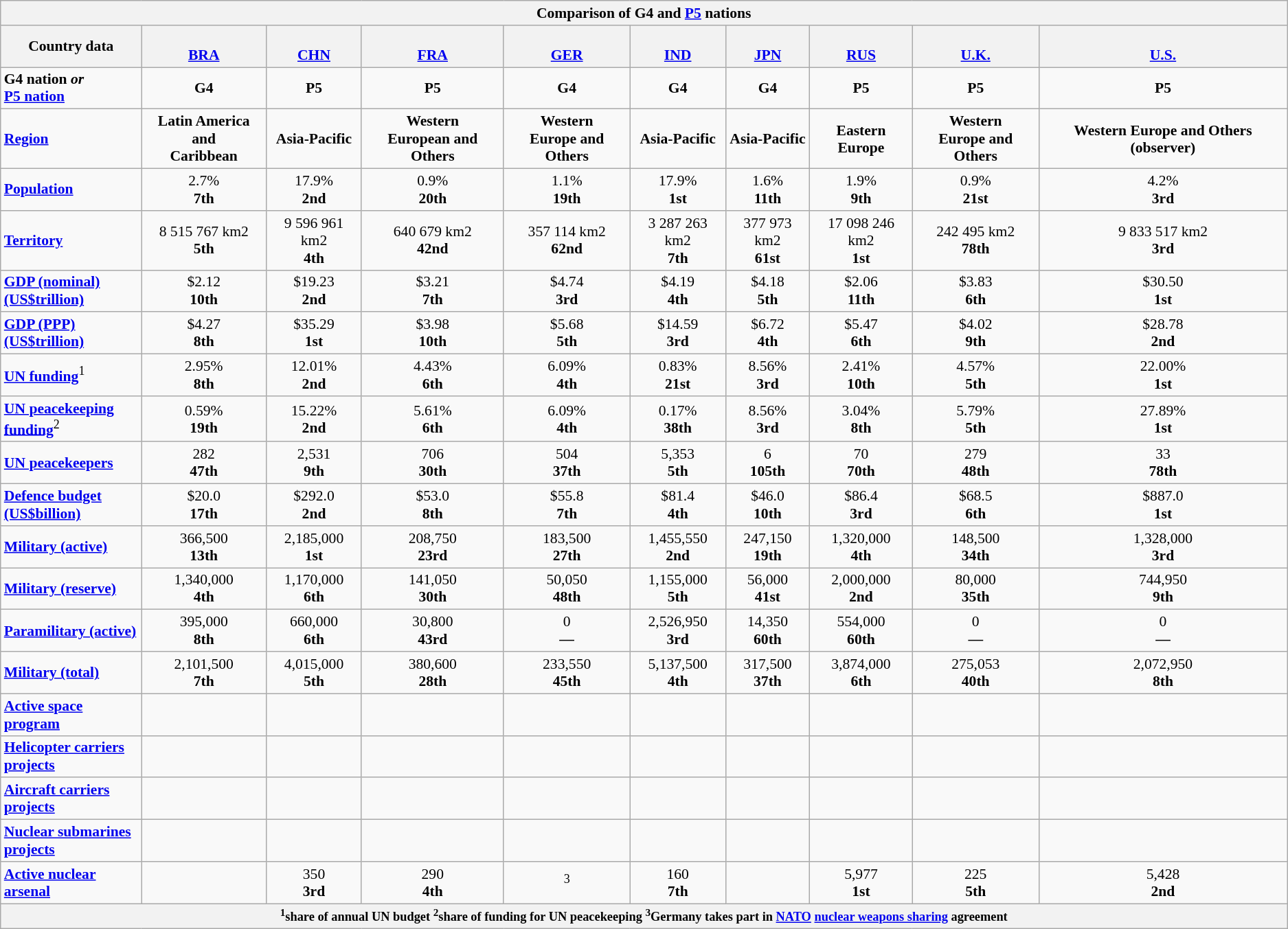<table class="wikitable" style="text-align:center; font-size:90%">
<tr>
<th colspan="14">Comparison of G4 and <a href='#'>P5</a> nations</th>
</tr>
<tr>
<th width=130>Country data</th>
<th><br><a href='#'>BRA</a></th>
<th><br><a href='#'>CHN</a></th>
<th><br><a href='#'>FRA</a></th>
<th><br><a href='#'>GER</a></th>
<th><br><a href='#'>IND</a></th>
<th><br><a href='#'>JPN</a></th>
<th><br><a href='#'>RUS</a></th>
<th><br><a href='#'>U.K.</a></th>
<th><br><a href='#'>U.S.</a></th>
</tr>
<tr>
<td align=left><strong> G4 nation <em>or</em><br><a href='#'>P5 nation</a></strong></td>
<td><span><strong>G4</strong></span></td>
<td><span><strong>P5</strong></span></td>
<td><span><strong>P5</strong></span></td>
<td><span><strong>G4</strong></span></td>
<td><span><strong>G4</strong></span></td>
<td><span><strong>G4</strong></span></td>
<td><span><strong>P5</strong></span></td>
<td><span><strong>P5</strong></span></td>
<td><span><strong>P5</strong></span></td>
</tr>
<tr>
<td align=left><strong><a href='#'>Region</a></strong></td>
<td><strong>Latin America and<br>Caribbean</strong></td>
<td><strong>Asia-Pacific</strong></td>
<td><strong>Western<br>European and Others</strong></td>
<td><strong>Western<br>Europe and Others</strong></td>
<td><strong>Asia-Pacific</strong></td>
<td><strong>Asia-Pacific</strong></td>
<td><strong>Eastern<br>Europe</strong></td>
<td><strong>Western<br>Europe and Others</strong></td>
<td><strong>Western Europe and Others (observer)</strong></td>
</tr>
<tr>
<td align=left><strong><a href='#'>Population</a></strong></td>
<td>2.7%<br><strong>7th</strong></td>
<td>17.9%<br><strong>2nd</strong></td>
<td>0.9%<br><strong>20th</strong></td>
<td>1.1%<br><strong>19th</strong></td>
<td>17.9%<br><strong>1st</strong></td>
<td>1.6%<br><strong>11th</strong></td>
<td>1.9%<br><strong>9th</strong></td>
<td>0.9%<br><strong>21st</strong></td>
<td>4.2%<br><strong>3rd</strong></td>
</tr>
<tr>
<td align=left><strong><a href='#'>Territory</a></strong></td>
<td>8 515 767 km2<br><strong>5th</strong></td>
<td>9 596 961 km2<br><strong>4th</strong></td>
<td>640 679 km2<br><strong>42nd</strong></td>
<td>357 114 km2<br><strong>62nd</strong></td>
<td>3 287 263 km2<br><strong>7th</strong></td>
<td>377 973 km2<br><strong>61st</strong></td>
<td>17 098 246 km2<br><strong>1st</strong></td>
<td>242 495 km2<br><strong>78th</strong></td>
<td>9 833 517 km2<br><strong>3rd</strong></td>
</tr>
<tr>
<td align=left><strong><a href='#'>GDP (nominal) (US$trillion)</a></strong></td>
<td>$2.12<br><strong>10th</strong></td>
<td>$19.23<br><strong>2nd</strong></td>
<td>$3.21<br><strong>7th</strong></td>
<td>$4.74<br><strong>3rd</strong></td>
<td>$4.19<br><strong>4th</strong></td>
<td>$4.18<br><strong>5th</strong></td>
<td>$2.06<br><strong>11th</strong></td>
<td>$3.83<br><strong>6th</strong></td>
<td>$30.50<br><strong>1st</strong></td>
</tr>
<tr>
<td align=left><strong><a href='#'>GDP (PPP) (US$trillion)</a></strong></td>
<td>$4.27<br><strong>8th</strong></td>
<td>$35.29<br><strong>1st</strong></td>
<td>$3.98<br><strong>10th</strong></td>
<td>$5.68<br><strong>5th</strong></td>
<td>$14.59<br><strong>3rd</strong></td>
<td>$6.72<br><strong>4th</strong></td>
<td>$5.47<br><strong>6th</strong></td>
<td>$4.02<br><strong>9th</strong></td>
<td>$28.78<br><strong>2nd</strong></td>
</tr>
<tr>
<td align=left><strong><a href='#'>UN funding</a></strong><sup>1</sup></td>
<td>2.95%<br><strong>8th</strong></td>
<td>12.01%<br><strong>2nd</strong></td>
<td>4.43%<br><strong>6th</strong></td>
<td>6.09%<br><strong>4th</strong></td>
<td>0.83%<br><strong>21st</strong></td>
<td>8.56%<br><strong>3rd</strong></td>
<td>2.41%<br><strong>10th</strong></td>
<td>4.57%<br><strong>5th</strong></td>
<td>22.00%<br><strong>1st</strong></td>
</tr>
<tr>
<td align=left><strong><a href='#'>UN peacekeeping funding</a></strong><sup>2</sup></td>
<td>0.59%<br><strong>19th</strong></td>
<td>15.22%<br><strong>2nd</strong></td>
<td>5.61%<br><strong>6th</strong></td>
<td>6.09%<br><strong>4th</strong></td>
<td>0.17%<br><strong>38th</strong></td>
<td>8.56%<br><strong>3rd</strong></td>
<td>3.04%<br><strong>8th</strong></td>
<td>5.79%<br><strong>5th</strong></td>
<td>27.89%<br><strong>1st</strong></td>
</tr>
<tr>
<td align=left><strong><a href='#'>UN peacekeepers</a></strong></td>
<td>282<br><strong>47th</strong></td>
<td>2,531<br><strong>9th</strong></td>
<td>706<br><strong>30th</strong></td>
<td>504<br><strong>37th</strong></td>
<td>5,353<br><strong>5th</strong></td>
<td>6<br><strong>105th</strong></td>
<td>70<br><strong>70th</strong></td>
<td>279<br><strong>48th</strong></td>
<td>33<br><strong>78th</strong></td>
</tr>
<tr>
<td align=left><strong><a href='#'>Defence budget (US$billion)</a></strong></td>
<td>$20.0<br><strong>17th</strong></td>
<td>$292.0<br><strong>2nd</strong></td>
<td>$53.0<br><strong>8th</strong></td>
<td>$55.8<br><strong>7th</strong></td>
<td>$81.4<br><strong>4th</strong></td>
<td>$46.0<br><strong>10th</strong></td>
<td>$86.4<br><strong>3rd</strong></td>
<td>$68.5<br><strong>6th</strong></td>
<td>$887.0<br><strong>1st</strong></td>
</tr>
<tr>
<td align=left><strong><a href='#'>Military (active)</a></strong></td>
<td>366,500<br><strong>13th</strong></td>
<td>2,185,000<br><strong>1st</strong></td>
<td>208,750<br><strong>23rd</strong></td>
<td>183,500<br><strong>27th</strong></td>
<td>1,455,550<br><strong>2nd</strong></td>
<td>247,150<br><strong>19th</strong></td>
<td>1,320,000<br><strong>4th</strong></td>
<td>148,500<br><strong>34th</strong></td>
<td>1,328,000<br><strong>3rd</strong></td>
</tr>
<tr>
<td align=left><strong><a href='#'>Military (reserve)</a></strong></td>
<td>1,340,000<br><strong>4th</strong></td>
<td>1,170,000<br><strong>6th</strong></td>
<td>141,050<br><strong>30th</strong></td>
<td>50,050<br><strong>48th</strong></td>
<td>1,155,000<br><strong>5th</strong></td>
<td>56,000<br><strong>41st</strong></td>
<td>2,000,000<br><strong>2nd</strong></td>
<td>80,000<br><strong>35th</strong></td>
<td>744,950<br><strong>9th</strong></td>
</tr>
<tr>
<td align=left><strong><a href='#'>Paramilitary (active)</a></strong></td>
<td>395,000<br><strong>8th</strong></td>
<td>660,000<br><strong>6th</strong></td>
<td>30,800<br><strong>43rd</strong></td>
<td>0<br><strong>—</strong></td>
<td>2,526,950<br><strong>3rd</strong></td>
<td>14,350<br><strong>60th</strong></td>
<td>554,000<br><strong>60th</strong></td>
<td>0<br><strong>—</strong></td>
<td>0<br><strong>—</strong></td>
</tr>
<tr>
<td align=left><strong><a href='#'>Military (total)</a></strong></td>
<td>2,101,500<br><strong>7th</strong></td>
<td>4,015,000<br><strong>5th</strong></td>
<td>380,600<br><strong>28th</strong></td>
<td>233,550<br><strong>45th</strong></td>
<td>5,137,500<br><strong>4th</strong></td>
<td>317,500<br><strong>37th</strong></td>
<td>3,874,000<br><strong>6th</strong></td>
<td>275,053<br><strong>40th</strong></td>
<td>2,072,950<br><strong>8th</strong></td>
</tr>
<tr>
<td align=left><strong><a href='#'>Active space program</a></strong></td>
<td></td>
<td></td>
<td></td>
<td></td>
<td></td>
<td></td>
<td></td>
<td></td>
<td></td>
</tr>
<tr>
<td align=left><strong><a href='#'>Helicopter carriers projects</a></strong></td>
<td></td>
<td></td>
<td></td>
<td></td>
<td></td>
<td></td>
<td></td>
<td></td>
<td></td>
</tr>
<tr>
<td align=left><strong><a href='#'>Aircraft carriers projects</a></strong></td>
<td></td>
<td></td>
<td></td>
<td></td>
<td></td>
<td></td>
<td></td>
<td></td>
<td></td>
</tr>
<tr>
<td align=left><strong><a href='#'>Nuclear submarines projects</a></strong></td>
<td></td>
<td></td>
<td></td>
<td></td>
<td></td>
<td></td>
<td></td>
<td></td>
<td></td>
</tr>
<tr>
<td align=left><strong><a href='#'>Active nuclear arsenal</a></strong></td>
<td></td>
<td>350<br><strong>3rd</strong></td>
<td>290<br><strong>4th</strong></td>
<td><sup>3</sup></td>
<td>160<br><strong>7th</strong></td>
<td></td>
<td>5,977<br><strong>1st</strong></td>
<td>225<br><strong>5th</strong></td>
<td>5,428<br><strong>2nd</strong></td>
</tr>
<tr>
<th colspan="13" style=font-size:85%><sup>1</sup>share of annual UN budget <sup>2</sup>share of funding for UN peacekeeping <sup>3</sup>Germany takes part in <a href='#'>NATO</a> <a href='#'>nuclear weapons sharing</a> agreement</th>
</tr>
</table>
